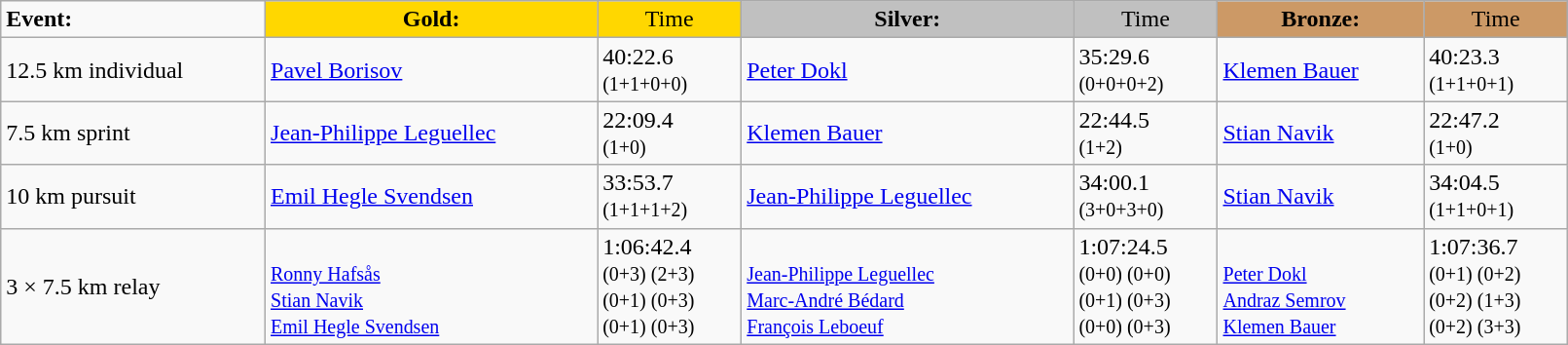<table class="wikitable" width=85%>
<tr>
<td><strong>Event:</strong></td>
<td style="text-align:center;background-color:gold;"><strong>Gold:</strong></td>
<td style="text-align:center;background-color:gold;">Time</td>
<td style="text-align:center;background-color:silver;"><strong>Silver:</strong></td>
<td style="text-align:center;background-color:silver;">Time</td>
<td style="text-align:center;background-color:#CC9966;"><strong>Bronze:</strong></td>
<td style="text-align:center;background-color:#CC9966;">Time</td>
</tr>
<tr>
<td>12.5 km individual<br><em></em></td>
<td><a href='#'>Pavel Borisov</a><br><small></small></td>
<td>40:22.6<br><small>(1+1+0+0)</small></td>
<td><a href='#'>Peter Dokl</a><br><small></small></td>
<td>35:29.6<br><small>(0+0+0+2)</small></td>
<td><a href='#'>Klemen Bauer</a><br><small></small></td>
<td>40:23.3<br><small>(1+1+0+1)</small></td>
</tr>
<tr>
<td>7.5 km sprint<br><em></em></td>
<td><a href='#'>Jean-Philippe Leguellec</a><br><small></small></td>
<td>22:09.4<br><small>(1+0)</small></td>
<td><a href='#'>Klemen Bauer</a><br><small></small></td>
<td>22:44.5<br><small>(1+2)</small></td>
<td><a href='#'>Stian Navik</a><br><small></small></td>
<td>22:47.2<br><small>(1+0)</small></td>
</tr>
<tr>
<td>10 km pursuit<br><em></em></td>
<td><a href='#'>Emil Hegle Svendsen</a><br><small></small></td>
<td>33:53.7<br><small>(1+1+1+2)</small></td>
<td><a href='#'>Jean-Philippe Leguellec</a><br><small></small></td>
<td>34:00.1<br><small>(3+0+3+0)</small></td>
<td><a href='#'>Stian Navik</a><br><small></small></td>
<td>34:04.5<br><small>(1+1+0+1)</small></td>
</tr>
<tr>
<td>3 × 7.5 km relay<br><em></em></td>
<td>  <br><small><a href='#'>Ronny Hafsås</a><br><a href='#'>Stian Navik</a><br><a href='#'>Emil Hegle Svendsen</a> </small></td>
<td>1:06:42.4<br><small>(0+3) (2+3)<br>(0+1) (0+3)<br>(0+1) (0+3)</small></td>
<td> <br><small><a href='#'>Jean-Philippe Leguellec</a><br><a href='#'>Marc-André Bédard</a><br><a href='#'>François Leboeuf</a></small></td>
<td>1:07:24.5	<br><small>(0+0) (0+0)<br>(0+1) (0+3)<br>(0+0) (0+3)</small></td>
<td> <br><small><a href='#'>Peter Dokl</a><br><a href='#'>Andraz Semrov</a><br><a href='#'>Klemen Bauer</a></small></td>
<td>1:07:36.7<br><small>(0+1) (0+2)<br>(0+2) (1+3)<br>(0+2) (3+3)</small></td>
</tr>
</table>
